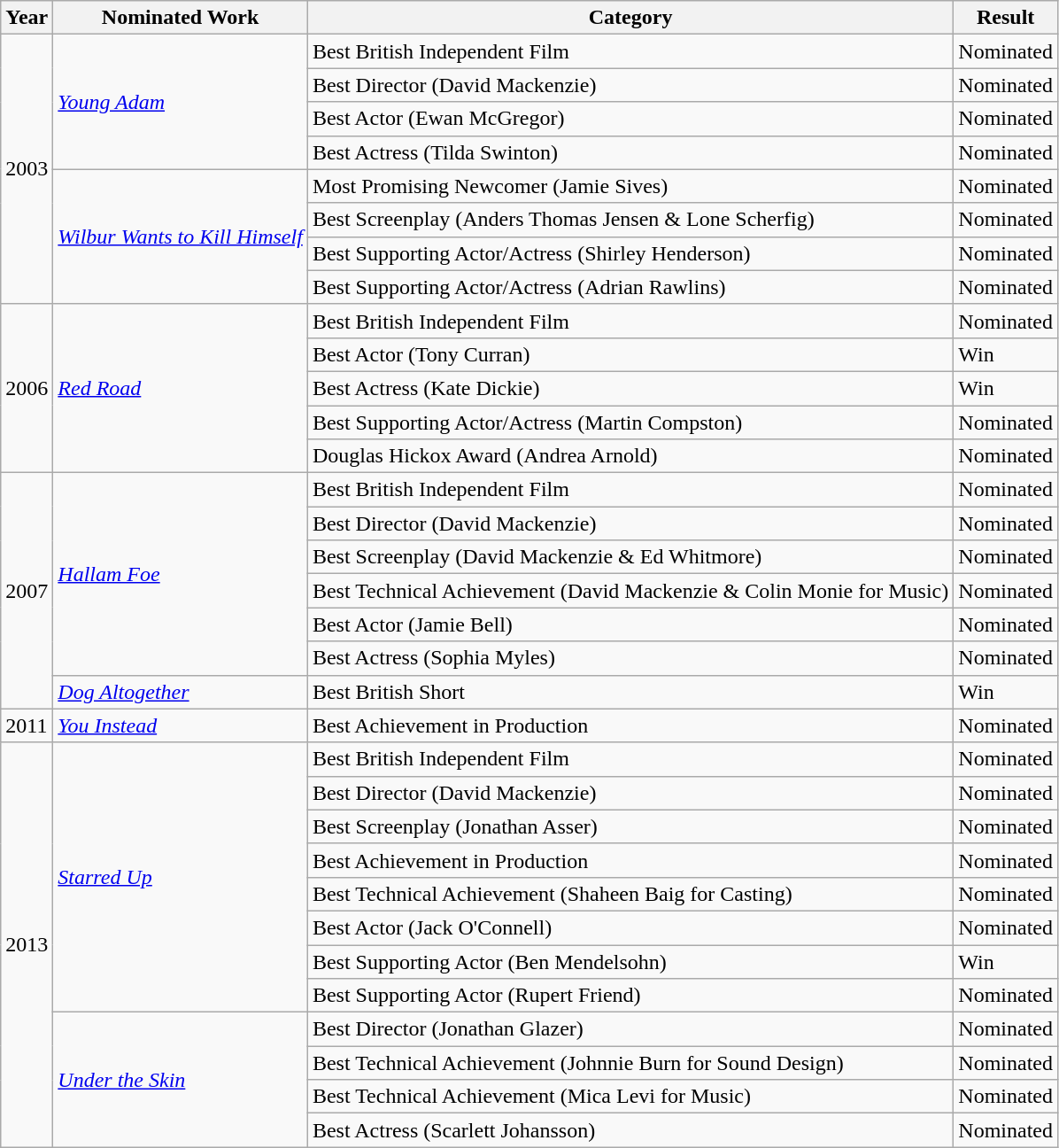<table class="wikitable">
<tr>
<th>Year</th>
<th>Nominated Work</th>
<th>Category</th>
<th>Result</th>
</tr>
<tr>
<td rowspan="8">2003</td>
<td rowspan="4"><em><a href='#'>Young Adam</a></em></td>
<td>Best British Independent Film</td>
<td>Nominated</td>
</tr>
<tr>
<td>Best Director (David Mackenzie)</td>
<td>Nominated</td>
</tr>
<tr>
<td>Best Actor (Ewan McGregor)</td>
<td>Nominated</td>
</tr>
<tr>
<td>Best Actress (Tilda Swinton)</td>
<td>Nominated</td>
</tr>
<tr>
<td rowspan="4"><em><a href='#'>Wilbur Wants to Kill Himself</a></em></td>
<td>Most Promising Newcomer (Jamie Sives)</td>
<td>Nominated</td>
</tr>
<tr>
<td>Best Screenplay (Anders Thomas Jensen & Lone Scherfig)</td>
<td>Nominated</td>
</tr>
<tr>
<td>Best Supporting Actor/Actress (Shirley Henderson)</td>
<td>Nominated</td>
</tr>
<tr>
<td>Best Supporting Actor/Actress (Adrian Rawlins)</td>
<td>Nominated</td>
</tr>
<tr>
<td rowspan="5">2006</td>
<td rowspan="5"><em><a href='#'>Red Road</a></em></td>
<td>Best British Independent Film</td>
<td>Nominated</td>
</tr>
<tr>
<td>Best Actor (Tony Curran)</td>
<td>Win</td>
</tr>
<tr>
<td>Best Actress (Kate Dickie)</td>
<td>Win</td>
</tr>
<tr>
<td>Best Supporting Actor/Actress (Martin Compston)</td>
<td>Nominated</td>
</tr>
<tr>
<td>Douglas Hickox Award (Andrea Arnold)</td>
<td>Nominated</td>
</tr>
<tr>
<td rowspan="7">2007</td>
<td rowspan="6"><em><a href='#'>Hallam Foe</a></em></td>
<td>Best British Independent Film</td>
<td>Nominated</td>
</tr>
<tr>
<td>Best Director (David Mackenzie)</td>
<td>Nominated</td>
</tr>
<tr>
<td>Best Screenplay (David Mackenzie & Ed Whitmore)</td>
<td>Nominated</td>
</tr>
<tr>
<td>Best Technical Achievement (David Mackenzie & Colin Monie for Music)</td>
<td>Nominated</td>
</tr>
<tr>
<td>Best Actor (Jamie Bell)</td>
<td>Nominated</td>
</tr>
<tr>
<td>Best Actress (Sophia Myles)</td>
<td>Nominated</td>
</tr>
<tr>
<td><em><a href='#'>Dog Altogether</a></em></td>
<td>Best British Short</td>
<td>Win</td>
</tr>
<tr>
<td>2011</td>
<td><em><a href='#'>You Instead</a></em></td>
<td>Best Achievement in Production</td>
<td>Nominated</td>
</tr>
<tr>
<td rowspan="12">2013</td>
<td rowspan="8"><em><a href='#'>Starred Up</a></em></td>
<td>Best British Independent Film</td>
<td>Nominated</td>
</tr>
<tr>
<td>Best Director (David Mackenzie)</td>
<td>Nominated</td>
</tr>
<tr>
<td>Best Screenplay (Jonathan Asser)</td>
<td>Nominated</td>
</tr>
<tr>
<td>Best Achievement in Production</td>
<td>Nominated</td>
</tr>
<tr>
<td>Best Technical Achievement (Shaheen Baig for Casting)</td>
<td>Nominated</td>
</tr>
<tr>
<td>Best Actor (Jack O'Connell)</td>
<td>Nominated</td>
</tr>
<tr>
<td>Best Supporting Actor (Ben Mendelsohn)</td>
<td>Win</td>
</tr>
<tr>
<td>Best Supporting Actor (Rupert Friend)</td>
<td>Nominated</td>
</tr>
<tr>
<td rowspan="4"><em><a href='#'>Under the Skin</a></em></td>
<td>Best Director (Jonathan Glazer)</td>
<td>Nominated</td>
</tr>
<tr>
<td>Best Technical Achievement (Johnnie Burn for Sound Design)</td>
<td>Nominated</td>
</tr>
<tr>
<td>Best Technical Achievement (Mica Levi for Music)</td>
<td>Nominated</td>
</tr>
<tr>
<td>Best Actress (Scarlett Johansson)</td>
<td>Nominated</td>
</tr>
</table>
